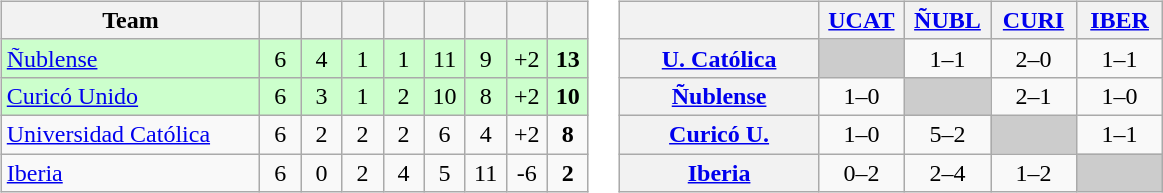<table>
<tr>
<td><br><table class="wikitable" style="text-align: center;">
<tr>
<th width=165>Team</th>
<th width=20></th>
<th width=20></th>
<th width=20></th>
<th width=20></th>
<th width=20></th>
<th width=20></th>
<th width=20></th>
<th width=20></th>
</tr>
<tr align=center bgcolor=CCFFCC>
<td align=left><a href='#'>Ñublense</a></td>
<td>6</td>
<td>4</td>
<td>1</td>
<td>1</td>
<td>11</td>
<td>9</td>
<td>+2</td>
<td><strong>13</strong></td>
</tr>
<tr align=center bgcolor=CCFFCC>
<td align=left><a href='#'>Curicó Unido</a></td>
<td>6</td>
<td>3</td>
<td>1</td>
<td>2</td>
<td>10</td>
<td>8</td>
<td>+2</td>
<td><strong>10</strong></td>
</tr>
<tr align=center>
<td align=left><a href='#'>Universidad Católica</a></td>
<td>6</td>
<td>2</td>
<td>2</td>
<td>2</td>
<td>6</td>
<td>4</td>
<td>+2</td>
<td><strong>8</strong></td>
</tr>
<tr align=center>
<td align=left><a href='#'>Iberia</a></td>
<td>6</td>
<td>0</td>
<td>2</td>
<td>4</td>
<td>5</td>
<td>11</td>
<td>-6</td>
<td><strong>2</strong></td>
</tr>
</table>
</td>
<td><br><table class="wikitable" style="text-align:center">
<tr>
<th width="125"> </th>
<th width="50"><a href='#'>UCAT</a></th>
<th width="50"><a href='#'>ÑUBL</a></th>
<th width="50"><a href='#'>CURI</a></th>
<th width="50"><a href='#'>IBER</a></th>
</tr>
<tr>
<th><a href='#'>U. Católica</a></th>
<td bgcolor="#CCCCCC"></td>
<td>1–1</td>
<td>2–0</td>
<td>1–1</td>
</tr>
<tr>
<th><a href='#'>Ñublense</a></th>
<td>1–0</td>
<td bgcolor="#CCCCCC"></td>
<td>2–1</td>
<td>1–0</td>
</tr>
<tr>
<th><a href='#'>Curicó U.</a></th>
<td>1–0</td>
<td>5–2</td>
<td bgcolor="#CCCCCC"></td>
<td>1–1</td>
</tr>
<tr>
<th><a href='#'>Iberia</a></th>
<td>0–2</td>
<td>2–4</td>
<td>1–2</td>
<td bgcolor="#CCCCCC"></td>
</tr>
</table>
</td>
</tr>
</table>
